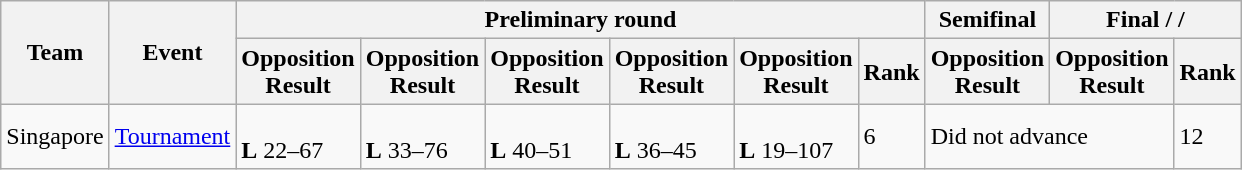<table class="wikitable">
<tr>
<th rowspan="2">Team</th>
<th rowspan="2">Event</th>
<th colspan="6">Preliminary round</th>
<th>Semifinal</th>
<th colspan="2">Final /  / </th>
</tr>
<tr>
<th>Opposition<br>Result</th>
<th>Opposition<br>Result</th>
<th>Opposition<br>Result</th>
<th>Opposition<br>Result</th>
<th>Opposition<br>Result</th>
<th>Rank</th>
<th>Opposition<br>Result</th>
<th>Opposition<br>Result</th>
<th>Rank</th>
</tr>
<tr>
<td align="left">Singapore</td>
<td align="left"><a href='#'>Tournament</a></td>
<td><br><strong>L</strong> 22–67</td>
<td><br><strong>L</strong> 33–76</td>
<td><br><strong>L</strong> 40–51</td>
<td><br><strong>L</strong> 36–45</td>
<td><br><strong>L</strong> 19–107</td>
<td>6</td>
<td colspan="2">Did not advance</td>
<td>12</td>
</tr>
</table>
